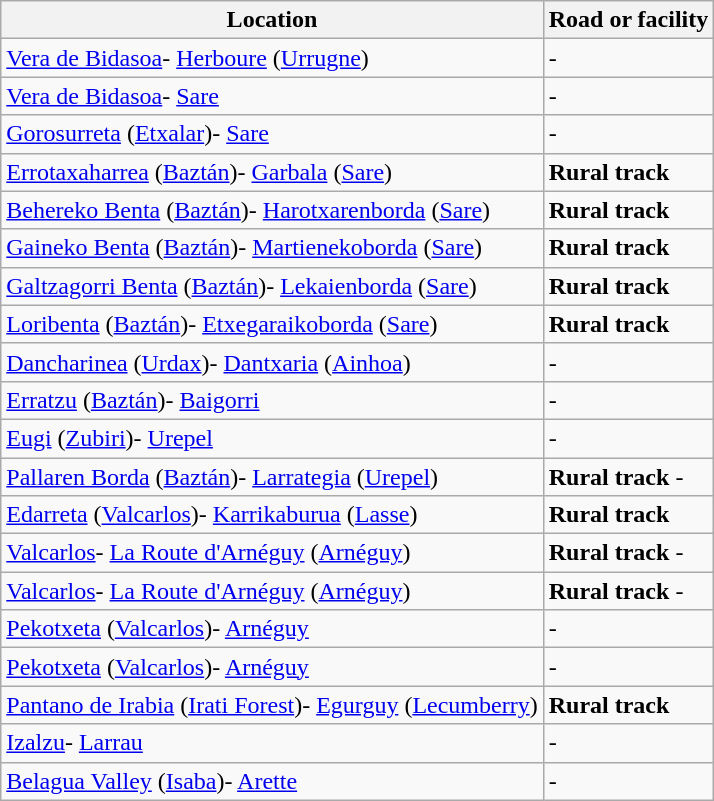<table class="wikitable">
<tr>
<th>Location</th>
<th>Road or facility</th>
</tr>
<tr>
<td> <a href='#'>Vera de Bidasoa</a>- <a href='#'>Herboure</a> (<a href='#'>Urrugne</a>)</td>
<td> - </td>
</tr>
<tr>
<td> <a href='#'>Vera de Bidasoa</a>- <a href='#'>Sare</a></td>
<td> - </td>
</tr>
<tr>
<td> <a href='#'>Gorosurreta</a> (<a href='#'>Etxalar</a>)- <a href='#'>Sare</a></td>
<td> - </td>
</tr>
<tr>
<td> <a href='#'>Errotaxaharrea</a> (<a href='#'>Baztán</a>)- <a href='#'>Garbala</a> (<a href='#'>Sare</a>)</td>
<td><strong>Rural track</strong></td>
</tr>
<tr>
<td> <a href='#'>Behereko Benta</a> (<a href='#'>Baztán</a>)- <a href='#'>Harotxarenborda</a> (<a href='#'>Sare</a>)</td>
<td><strong>Rural track</strong></td>
</tr>
<tr>
<td> <a href='#'>Gaineko Benta</a> (<a href='#'>Baztán</a>)- <a href='#'>Martienekoborda</a> (<a href='#'>Sare</a>)</td>
<td><strong>Rural track</strong></td>
</tr>
<tr>
<td> <a href='#'>Galtzagorri Benta</a> (<a href='#'>Baztán</a>)- <a href='#'>Lekaienborda</a> (<a href='#'>Sare</a>)</td>
<td><strong>Rural track</strong></td>
</tr>
<tr>
<td> <a href='#'>Loribenta</a> (<a href='#'>Baztán</a>)- <a href='#'>Etxegaraikoborda</a> (<a href='#'>Sare</a>)</td>
<td><strong>Rural track</strong></td>
</tr>
<tr>
<td> <a href='#'>Dancharinea</a> (<a href='#'>Urdax</a>)- <a href='#'>Dantxaria</a> (<a href='#'>Ainhoa</a>)</td>
<td> - </td>
</tr>
<tr>
<td> <a href='#'>Erratzu</a> (<a href='#'>Baztán</a>)- <a href='#'>Baigorri</a></td>
<td> - </td>
</tr>
<tr>
<td> <a href='#'>Eugi</a> (<a href='#'>Zubiri</a>)- <a href='#'>Urepel</a></td>
<td> - </td>
</tr>
<tr>
<td> <a href='#'>Pallaren Borda</a> (<a href='#'>Baztán</a>)- <a href='#'>Larrategia</a> (<a href='#'>Urepel</a>)</td>
<td><strong>Rural track</strong> - </td>
</tr>
<tr>
<td> <a href='#'>Edarreta</a> (<a href='#'>Valcarlos</a>)- <a href='#'>Karrikaburua</a> (<a href='#'>Lasse</a>)</td>
<td><strong>Rural track</strong></td>
</tr>
<tr>
<td> <a href='#'>Valcarlos</a>- <a href='#'>La Route d'Arnéguy</a> (<a href='#'>Arnéguy</a>)</td>
<td><strong>Rural track</strong> - </td>
</tr>
<tr>
<td> <a href='#'>Valcarlos</a>- <a href='#'>La Route d'Arnéguy</a> (<a href='#'>Arnéguy</a>)</td>
<td><strong>Rural track</strong> - </td>
</tr>
<tr>
<td> <a href='#'>Pekotxeta</a> (<a href='#'>Valcarlos</a>)- <a href='#'>Arnéguy</a></td>
<td> - </td>
</tr>
<tr>
<td> <a href='#'>Pekotxeta</a> (<a href='#'>Valcarlos</a>)- <a href='#'>Arnéguy</a></td>
<td> - </td>
</tr>
<tr>
<td> <a href='#'>Pantano de Irabia</a> (<a href='#'>Irati Forest</a>)- <a href='#'>Egurguy</a> (<a href='#'>Lecumberry</a>)</td>
<td><strong>Rural track</strong></td>
</tr>
<tr>
<td> <a href='#'>Izalzu</a>- <a href='#'>Larrau</a></td>
<td> - </td>
</tr>
<tr>
<td> <a href='#'>Belagua Valley</a> (<a href='#'>Isaba</a>)- <a href='#'>Arette</a></td>
<td> - </td>
</tr>
</table>
